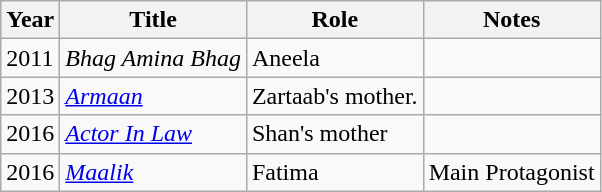<table class="wikitable">
<tr>
<th>Year</th>
<th>Title</th>
<th>Role</th>
<th>Notes</th>
</tr>
<tr>
<td>2011</td>
<td><em>Bhag Amina Bhag</em></td>
<td>Aneela</td>
<td></td>
</tr>
<tr>
<td>2013</td>
<td><a href='#'><em>Armaan</em></a></td>
<td>Zartaab's mother.</td>
<td></td>
</tr>
<tr>
<td>2016</td>
<td><em><a href='#'>Actor In Law</a></em></td>
<td>Shan's mother</td>
<td></td>
</tr>
<tr>
<td>2016</td>
<td><em><a href='#'>Maalik</a></em></td>
<td>Fatima</td>
<td>Main Protagonist</td>
</tr>
</table>
